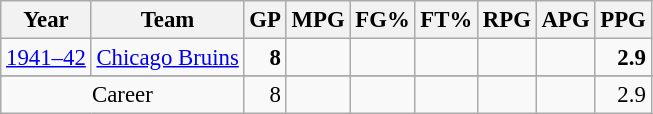<table class="wikitable sortable" style="font-size:95%; text-align:right;">
<tr>
<th>Year</th>
<th>Team</th>
<th>GP</th>
<th>MPG</th>
<th>FG%</th>
<th>FT%</th>
<th>RPG</th>
<th>APG</th>
<th>PPG</th>
</tr>
<tr>
<td style="text-align:left;"><a href='#'>1941–42</a></td>
<td style="text-align:left;"><a href='#'>Chicago Bruins</a></td>
<td><strong>8</strong></td>
<td></td>
<td></td>
<td></td>
<td></td>
<td></td>
<td><strong>2.9</strong></td>
</tr>
<tr>
</tr>
<tr class="sortbottom">
<td colspan="2" style="text-align:center;">Career</td>
<td>8</td>
<td></td>
<td></td>
<td></td>
<td></td>
<td></td>
<td>2.9</td>
</tr>
</table>
